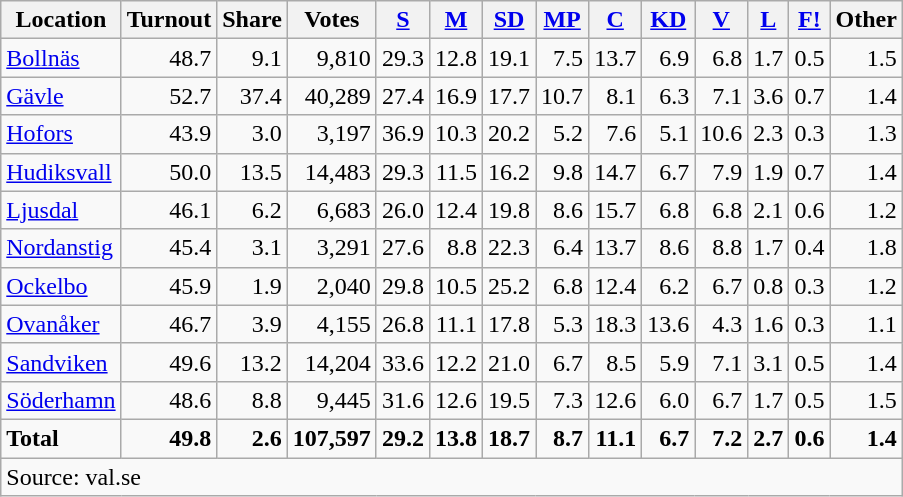<table class="wikitable sortable" style=text-align:right>
<tr>
<th>Location</th>
<th>Turnout</th>
<th>Share</th>
<th>Votes</th>
<th><a href='#'>S</a></th>
<th><a href='#'>M</a></th>
<th><a href='#'>SD</a></th>
<th><a href='#'>MP</a></th>
<th><a href='#'>C</a></th>
<th><a href='#'>KD</a></th>
<th><a href='#'>V</a></th>
<th><a href='#'>L</a></th>
<th><a href='#'>F!</a></th>
<th>Other</th>
</tr>
<tr>
<td align=left><a href='#'>Bollnäs</a></td>
<td>48.7</td>
<td>9.1</td>
<td>9,810</td>
<td>29.3</td>
<td>12.8</td>
<td>19.1</td>
<td>7.5</td>
<td>13.7</td>
<td>6.9</td>
<td>6.8</td>
<td>1.7</td>
<td>0.5</td>
<td>1.5</td>
</tr>
<tr>
<td align=left><a href='#'>Gävle</a></td>
<td>52.7</td>
<td>37.4</td>
<td>40,289</td>
<td>27.4</td>
<td>16.9</td>
<td>17.7</td>
<td>10.7</td>
<td>8.1</td>
<td>6.3</td>
<td>7.1</td>
<td>3.6</td>
<td>0.7</td>
<td>1.4</td>
</tr>
<tr>
<td align=left><a href='#'>Hofors</a></td>
<td>43.9</td>
<td>3.0</td>
<td>3,197</td>
<td>36.9</td>
<td>10.3</td>
<td>20.2</td>
<td>5.2</td>
<td>7.6</td>
<td>5.1</td>
<td>10.6</td>
<td>2.3</td>
<td>0.3</td>
<td>1.3</td>
</tr>
<tr>
<td align=left><a href='#'>Hudiksvall</a></td>
<td>50.0</td>
<td>13.5</td>
<td>14,483</td>
<td>29.3</td>
<td>11.5</td>
<td>16.2</td>
<td>9.8</td>
<td>14.7</td>
<td>6.7</td>
<td>7.9</td>
<td>1.9</td>
<td>0.7</td>
<td>1.4</td>
</tr>
<tr>
<td align=left><a href='#'>Ljusdal</a></td>
<td>46.1</td>
<td>6.2</td>
<td>6,683</td>
<td>26.0</td>
<td>12.4</td>
<td>19.8</td>
<td>8.6</td>
<td>15.7</td>
<td>6.8</td>
<td>6.8</td>
<td>2.1</td>
<td>0.6</td>
<td>1.2</td>
</tr>
<tr>
<td align=left><a href='#'>Nordanstig</a></td>
<td>45.4</td>
<td>3.1</td>
<td>3,291</td>
<td>27.6</td>
<td>8.8</td>
<td>22.3</td>
<td>6.4</td>
<td>13.7</td>
<td>8.6</td>
<td>8.8</td>
<td>1.7</td>
<td>0.4</td>
<td>1.8</td>
</tr>
<tr>
<td align=left><a href='#'>Ockelbo</a></td>
<td>45.9</td>
<td>1.9</td>
<td>2,040</td>
<td>29.8</td>
<td>10.5</td>
<td>25.2</td>
<td>6.8</td>
<td>12.4</td>
<td>6.2</td>
<td>6.7</td>
<td>0.8</td>
<td>0.3</td>
<td>1.2</td>
</tr>
<tr>
<td align=left><a href='#'>Ovanåker</a></td>
<td>46.7</td>
<td>3.9</td>
<td>4,155</td>
<td>26.8</td>
<td>11.1</td>
<td>17.8</td>
<td>5.3</td>
<td>18.3</td>
<td>13.6</td>
<td>4.3</td>
<td>1.6</td>
<td>0.3</td>
<td>1.1</td>
</tr>
<tr>
<td align=left><a href='#'>Sandviken</a></td>
<td>49.6</td>
<td>13.2</td>
<td>14,204</td>
<td>33.6</td>
<td>12.2</td>
<td>21.0</td>
<td>6.7</td>
<td>8.5</td>
<td>5.9</td>
<td>7.1</td>
<td>3.1</td>
<td>0.5</td>
<td>1.4</td>
</tr>
<tr>
<td align=left><a href='#'>Söderhamn</a></td>
<td>48.6</td>
<td>8.8</td>
<td>9,445</td>
<td>31.6</td>
<td>12.6</td>
<td>19.5</td>
<td>7.3</td>
<td>12.6</td>
<td>6.0</td>
<td>6.7</td>
<td>1.7</td>
<td>0.5</td>
<td>1.5</td>
</tr>
<tr>
<td align=left><strong>Total</strong></td>
<td><strong>49.8</strong></td>
<td><strong>2.6</strong></td>
<td><strong>107,597</strong></td>
<td><strong>29.2</strong></td>
<td><strong>13.8</strong></td>
<td><strong>18.7</strong></td>
<td><strong>8.7</strong></td>
<td><strong>11.1</strong></td>
<td><strong>6.7</strong></td>
<td><strong>7.2</strong></td>
<td><strong>2.7</strong></td>
<td><strong>0.6</strong></td>
<td><strong>1.4</strong></td>
</tr>
<tr>
<td align=left colspan=14>Source: val.se </td>
</tr>
</table>
